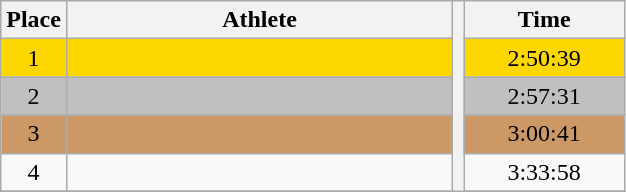<table class="wikitable" style="text-align:center">
<tr>
<th>Place</th>
<th width=250>Athlete</th>
<th rowspan=27></th>
<th width=100>Time</th>
</tr>
<tr bgcolor=gold>
<td>1</td>
<td align=left></td>
<td>2:50:39</td>
</tr>
<tr bgcolor=silver>
<td>2</td>
<td align=left></td>
<td>2:57:31</td>
</tr>
<tr bgcolor=cc9966>
<td>3</td>
<td align=left></td>
<td>3:00:41</td>
</tr>
<tr>
<td>4</td>
<td align=left></td>
<td>3:33:58</td>
</tr>
<tr>
</tr>
</table>
